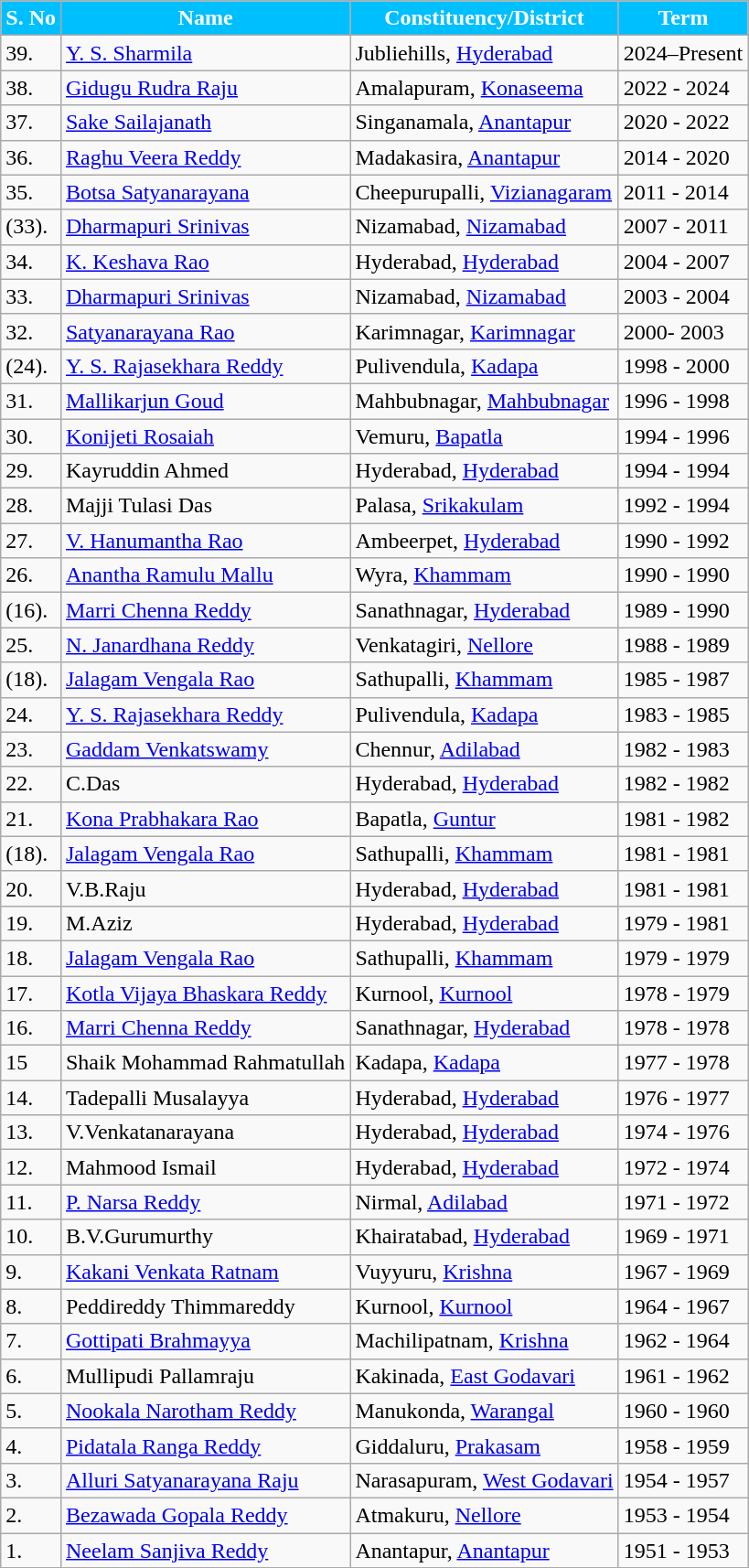<table class="wikitable sortable">
<tr>
<th style="background-color:#00BFFF; color:white">S. No</th>
<th style="background-color:#00BFFF; color:white">Name</th>
<th style="background-color:#00BFFF; color:white">Constituency/District</th>
<th style="background-color:#00BFFF; color:white">Term</th>
</tr>
<tr>
<td>39.</td>
<td><a href='#'>Y. S. Sharmila</a></td>
<td>Jubliehills, <a href='#'>Hyderabad</a></td>
<td>2024–Present</td>
</tr>
<tr>
<td>38.</td>
<td><a href='#'>Gidugu Rudra Raju</a></td>
<td>Amalapuram, <a href='#'>Konaseema</a></td>
<td>2022 - 2024</td>
</tr>
<tr>
<td>37.</td>
<td><a href='#'>Sake Sailajanath</a></td>
<td>Singanamala, <a href='#'>Anantapur</a></td>
<td>2020 - 2022</td>
</tr>
<tr>
<td>36.</td>
<td><a href='#'>Raghu Veera Reddy</a></td>
<td>Madakasira, <a href='#'>Anantapur</a></td>
<td>2014 - 2020</td>
</tr>
<tr>
<td>35.</td>
<td><a href='#'>Botsa Satyanarayana</a></td>
<td>Cheepurupalli, <a href='#'>Vizianagaram</a></td>
<td>2011 - 2014</td>
</tr>
<tr>
<td>(33).</td>
<td><a href='#'>Dharmapuri Srinivas</a></td>
<td>Nizamabad, <a href='#'>Nizamabad</a></td>
<td>2007 - 2011</td>
</tr>
<tr>
<td>34.</td>
<td><a href='#'>K. Keshava Rao</a></td>
<td>Hyderabad, <a href='#'>Hyderabad</a></td>
<td>2004 - 2007</td>
</tr>
<tr>
<td>33.</td>
<td><a href='#'>Dharmapuri Srinivas</a></td>
<td>Nizamabad, <a href='#'>Nizamabad</a></td>
<td>2003 - 2004</td>
</tr>
<tr>
<td>32.</td>
<td><a href='#'>Satyanarayana Rao</a></td>
<td>Karimnagar, <a href='#'>Karimnagar</a></td>
<td>2000- 2003</td>
</tr>
<tr>
<td>(24).</td>
<td><a href='#'>Y. S. Rajasekhara Reddy</a></td>
<td>Pulivendula, <a href='#'>Kadapa</a></td>
<td>1998 - 2000</td>
</tr>
<tr>
<td>31.</td>
<td><a href='#'>Mallikarjun Goud</a></td>
<td>Mahbubnagar, <a href='#'>Mahbubnagar</a></td>
<td>1996 - 1998</td>
</tr>
<tr>
<td>30.</td>
<td><a href='#'>Konijeti Rosaiah</a></td>
<td>Vemuru, <a href='#'>Bapatla</a></td>
<td>1994 - 1996</td>
</tr>
<tr>
<td>29.</td>
<td>Kayruddin Ahmed</td>
<td>Hyderabad, <a href='#'>Hyderabad</a></td>
<td>1994 - 1994</td>
</tr>
<tr>
<td>28.</td>
<td>Majji Tulasi Das</td>
<td>Palasa, <a href='#'>Srikakulam</a></td>
<td>1992 - 1994</td>
</tr>
<tr>
<td>27.</td>
<td><a href='#'>V. Hanumantha Rao</a></td>
<td>Ambeerpet, <a href='#'>Hyderabad</a></td>
<td>1990 - 1992</td>
</tr>
<tr>
<td>26.</td>
<td><a href='#'>Anantha Ramulu Mallu</a></td>
<td>Wyra, <a href='#'>Khammam</a></td>
<td>1990 - 1990</td>
</tr>
<tr>
<td>(16).</td>
<td><a href='#'>Marri Chenna Reddy</a></td>
<td>Sanathnagar, <a href='#'>Hyderabad</a></td>
<td>1989 - 1990</td>
</tr>
<tr>
<td>25.</td>
<td><a href='#'>N. Janardhana Reddy</a></td>
<td>Venkatagiri, <a href='#'>Nellore</a></td>
<td>1988 - 1989</td>
</tr>
<tr>
<td>(18).</td>
<td><a href='#'>Jalagam Vengala Rao</a></td>
<td>Sathupalli, <a href='#'>Khammam</a></td>
<td>1985 - 1987</td>
</tr>
<tr>
<td>24.</td>
<td><a href='#'>Y. S. Rajasekhara Reddy</a></td>
<td>Pulivendula, <a href='#'>Kadapa</a></td>
<td>1983 - 1985</td>
</tr>
<tr>
<td>23.</td>
<td><a href='#'>Gaddam Venkatswamy</a></td>
<td>Chennur, <a href='#'>Adilabad</a></td>
<td>1982 - 1983</td>
</tr>
<tr>
<td>22.</td>
<td>C.Das</td>
<td>Hyderabad, <a href='#'>Hyderabad</a></td>
<td>1982 - 1982</td>
</tr>
<tr>
<td>21.</td>
<td><a href='#'>Kona Prabhakara Rao</a></td>
<td>Bapatla, <a href='#'>Guntur</a></td>
<td>1981 - 1982</td>
</tr>
<tr>
<td>(18).</td>
<td><a href='#'>Jalagam Vengala Rao</a></td>
<td>Sathupalli, <a href='#'>Khammam</a></td>
<td>1981 - 1981</td>
</tr>
<tr>
<td>20.</td>
<td>V.B.Raju</td>
<td>Hyderabad, <a href='#'>Hyderabad</a></td>
<td>1981 - 1981</td>
</tr>
<tr>
<td>19.</td>
<td>M.Aziz</td>
<td>Hyderabad, <a href='#'>Hyderabad</a></td>
<td>1979 - 1981</td>
</tr>
<tr>
<td>18.</td>
<td><a href='#'>Jalagam Vengala Rao</a></td>
<td>Sathupalli, <a href='#'>Khammam</a></td>
<td>1979 - 1979</td>
</tr>
<tr>
<td>17.</td>
<td><a href='#'>Kotla Vijaya Bhaskara Reddy</a></td>
<td>Kurnool, <a href='#'>Kurnool</a></td>
<td>1978 - 1979</td>
</tr>
<tr>
<td>16.</td>
<td><a href='#'>Marri Chenna Reddy</a></td>
<td>Sanathnagar, <a href='#'>Hyderabad</a></td>
<td>1978 - 1978</td>
</tr>
<tr>
<td>15</td>
<td>Shaik Mohammad Rahmatullah</td>
<td>Kadapa, <a href='#'>Kadapa</a></td>
<td>1977 - 1978</td>
</tr>
<tr>
<td>14.</td>
<td>Tadepalli Musalayya</td>
<td>Hyderabad, <a href='#'>Hyderabad</a></td>
<td>1976 - 1977</td>
</tr>
<tr>
<td>13.</td>
<td>V.Venkatanarayana</td>
<td>Hyderabad, <a href='#'>Hyderabad</a></td>
<td>1974 - 1976</td>
</tr>
<tr>
<td>12.</td>
<td>Mahmood Ismail</td>
<td>Hyderabad, <a href='#'>Hyderabad</a></td>
<td>1972 - 1974</td>
</tr>
<tr>
<td>11.</td>
<td><a href='#'>P. Narsa Reddy</a></td>
<td>Nirmal, <a href='#'>Adilabad</a></td>
<td>1971 - 1972</td>
</tr>
<tr>
<td>10.</td>
<td>B.V.Gurumurthy</td>
<td>Khairatabad, <a href='#'>Hyderabad</a></td>
<td>1969 - 1971</td>
</tr>
<tr>
<td>9.</td>
<td><a href='#'>Kakani Venkata Ratnam</a></td>
<td>Vuyyuru, <a href='#'>Krishna</a></td>
<td>1967 - 1969</td>
</tr>
<tr>
<td>8.</td>
<td>Peddireddy Thimmareddy</td>
<td>Kurnool, <a href='#'>Kurnool</a></td>
<td>1964 - 1967</td>
</tr>
<tr>
<td>7.</td>
<td><a href='#'>Gottipati Brahmayya</a></td>
<td>Machilipatnam, <a href='#'>Krishna</a></td>
<td>1962 - 1964</td>
</tr>
<tr>
<td>6.</td>
<td>Mullipudi Pallamraju</td>
<td>Kakinada, <a href='#'>East Godavari</a></td>
<td>1961 - 1962</td>
</tr>
<tr>
<td>5.</td>
<td><a href='#'>Nookala Narotham Reddy</a></td>
<td>Manukonda, <a href='#'>Warangal</a></td>
<td>1960 - 1960</td>
</tr>
<tr>
<td>4.</td>
<td><a href='#'>Pidatala Ranga Reddy</a></td>
<td>Giddaluru, <a href='#'>Prakasam</a></td>
<td>1958 - 1959</td>
</tr>
<tr>
<td>3.</td>
<td><a href='#'>Alluri Satyanarayana Raju</a></td>
<td>Narasapuram, <a href='#'>West Godavari</a></td>
<td>1954 - 1957</td>
</tr>
<tr>
<td>2.</td>
<td><a href='#'>Bezawada Gopala Reddy</a></td>
<td>Atmakuru, <a href='#'>Nellore</a></td>
<td>1953 - 1954</td>
</tr>
<tr>
<td>1.</td>
<td><a href='#'>Neelam Sanjiva Reddy</a></td>
<td>Anantapur, <a href='#'>Anantapur</a></td>
<td>1951 - 1953</td>
</tr>
<tr>
</tr>
</table>
